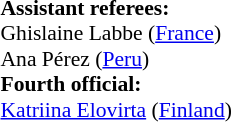<table style="width:100%; font-size:90%;">
<tr>
<td style="width:50%; vertical-align:top;"><br><strong>Assistant referees:</strong>
<br>Ghislaine Labbe (<a href='#'>France</a>)
<br>Ana Pérez (<a href='#'>Peru</a>)
<br><strong>Fourth official:</strong>
<br><a href='#'>Katriina Elovirta</a> (<a href='#'>Finland</a>)</td>
</tr>
</table>
